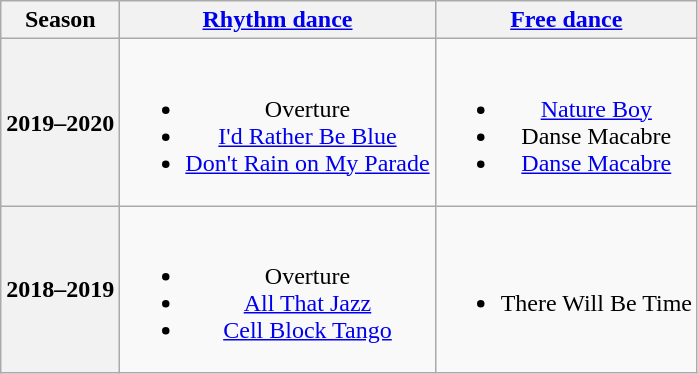<table class=wikitable style=text-align:center>
<tr>
<th>Season</th>
<th><a href='#'>Rhythm dance</a></th>
<th><a href='#'>Free dance</a></th>
</tr>
<tr>
<th>2019–2020<br></th>
<td><br><ul><li> Overture</li><li> <a href='#'>I'd Rather Be Blue</a></li><li> <a href='#'>Don't Rain on My Parade</a><br></li></ul></td>
<td><br><ul><li><a href='#'>Nature Boy</a><br></li><li>Danse Macabre<br></li><li><a href='#'>Danse Macabre</a><br></li></ul></td>
</tr>
<tr>
<th>2018–2019 <br></th>
<td><br><ul><li> Overture</li><li> <a href='#'>All That Jazz</a></li><li> <a href='#'>Cell Block Tango</a><br></li></ul></td>
<td><br><ul><li>There Will Be Time<br></li></ul></td>
</tr>
</table>
